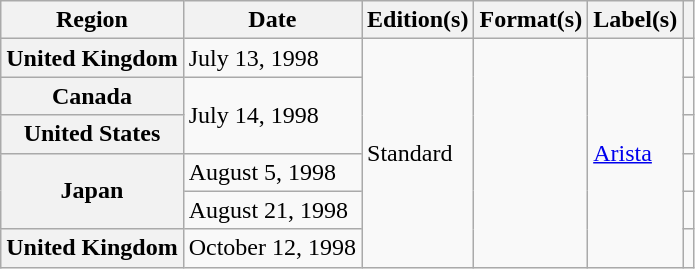<table class="wikitable sortable plainrowheaders">
<tr>
<th scope="col">Region</th>
<th scope="col">Date</th>
<th scope="col">Edition(s)</th>
<th scope="col">Format(s)</th>
<th scope="col">Label(s)</th>
<th scope="col"></th>
</tr>
<tr>
<th scope="row">United Kingdom</th>
<td>July 13, 1998</td>
<td rowspan="6">Standard</td>
<td rowspan="6"></td>
<td rowspan="6"><a href='#'>Arista</a></td>
<td></td>
</tr>
<tr>
<th scope="row">Canada</th>
<td rowspan="2">July 14, 1998</td>
<td></td>
</tr>
<tr>
<th scope="row">United States</th>
<td></td>
</tr>
<tr>
<th scope="row" rowspan="2">Japan</th>
<td>August 5, 1998</td>
<td></td>
</tr>
<tr>
<td>August 21, 1998</td>
<td></td>
</tr>
<tr>
<th scope="row">United Kingdom</th>
<td>October 12, 1998</td>
<td></td>
</tr>
</table>
